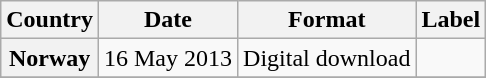<table class="wikitable plainrowheaders">
<tr>
<th scope="col">Country</th>
<th scope="col">Date</th>
<th scope="col">Format</th>
<th scope="col">Label</th>
</tr>
<tr>
<th scope="row">Norway</th>
<td>16 May 2013</td>
<td>Digital download</td>
<td></td>
</tr>
<tr>
</tr>
</table>
